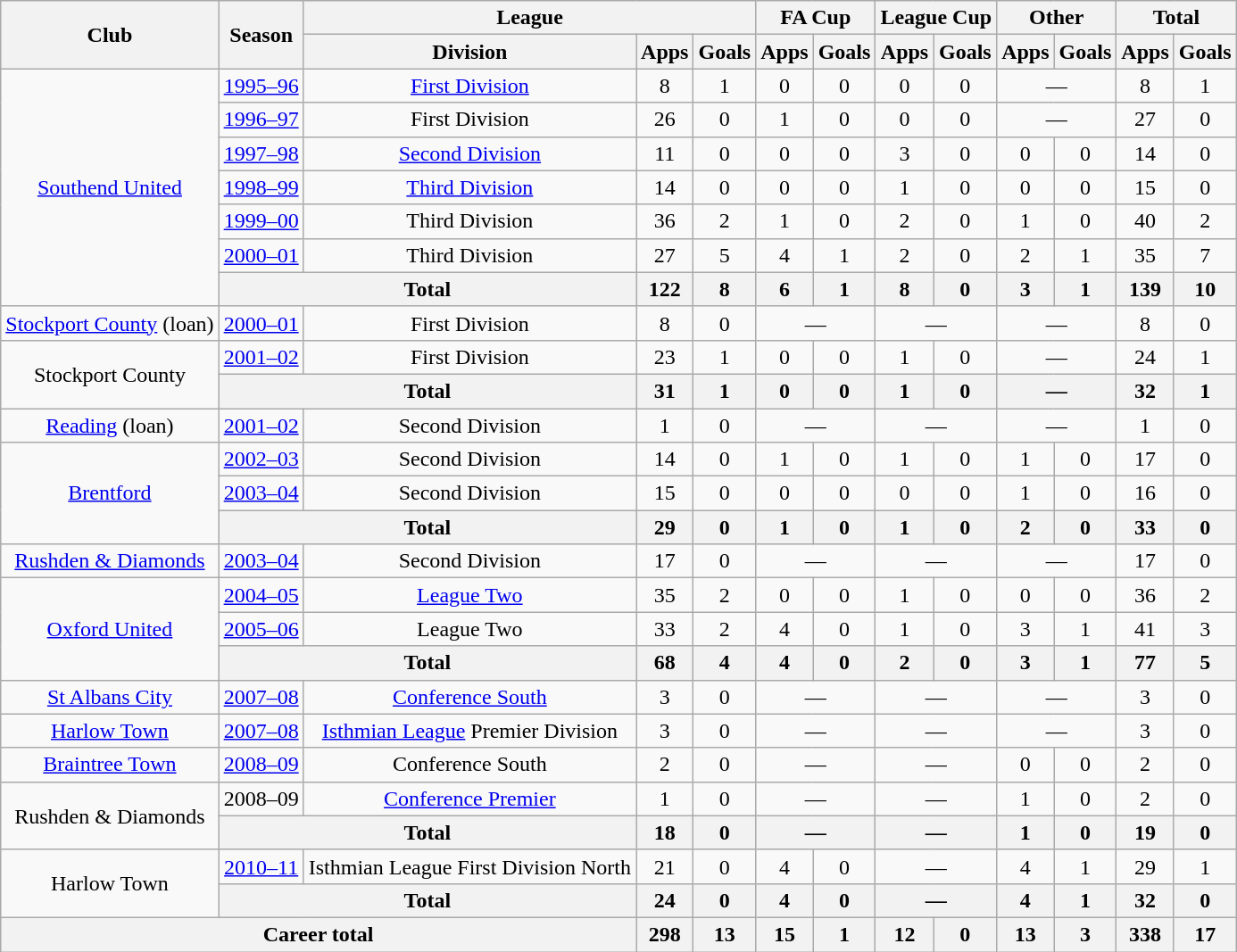<table class="wikitable" style="text-align: center;">
<tr>
<th rowspan="2">Club</th>
<th rowspan="2">Season</th>
<th colspan="3">League</th>
<th colspan="2">FA Cup</th>
<th colspan="2">League Cup</th>
<th colspan="2">Other</th>
<th colspan="2">Total</th>
</tr>
<tr>
<th>Division</th>
<th>Apps</th>
<th>Goals</th>
<th>Apps</th>
<th>Goals</th>
<th>Apps</th>
<th>Goals</th>
<th>Apps</th>
<th>Goals</th>
<th>Apps</th>
<th>Goals</th>
</tr>
<tr>
<td rowspan="7"><a href='#'>Southend United</a></td>
<td><a href='#'>1995–96</a></td>
<td><a href='#'>First Division</a></td>
<td>8</td>
<td>1</td>
<td>0</td>
<td>0</td>
<td>0</td>
<td>0</td>
<td colspan="2">—</td>
<td>8</td>
<td>1</td>
</tr>
<tr>
<td><a href='#'>1996–97</a></td>
<td>First Division</td>
<td>26</td>
<td>0</td>
<td>1</td>
<td>0</td>
<td>0</td>
<td>0</td>
<td colspan="2">—</td>
<td>27</td>
<td>0</td>
</tr>
<tr>
<td><a href='#'>1997–98</a></td>
<td><a href='#'>Second Division</a></td>
<td>11</td>
<td>0</td>
<td>0</td>
<td>0</td>
<td>3</td>
<td>0</td>
<td>0</td>
<td>0</td>
<td>14</td>
<td>0</td>
</tr>
<tr>
<td><a href='#'>1998–99</a></td>
<td><a href='#'>Third Division</a></td>
<td>14</td>
<td>0</td>
<td>0</td>
<td>0</td>
<td>1</td>
<td>0</td>
<td>0</td>
<td>0</td>
<td>15</td>
<td>0</td>
</tr>
<tr>
<td><a href='#'>1999–00</a></td>
<td>Third Division</td>
<td>36</td>
<td>2</td>
<td>1</td>
<td>0</td>
<td>2</td>
<td>0</td>
<td>1</td>
<td>0</td>
<td>40</td>
<td>2</td>
</tr>
<tr>
<td><a href='#'>2000–01</a></td>
<td>Third Division</td>
<td>27</td>
<td>5</td>
<td>4</td>
<td>1</td>
<td>2</td>
<td>0</td>
<td>2</td>
<td>1</td>
<td>35</td>
<td>7</td>
</tr>
<tr>
<th colspan="2">Total</th>
<th>122</th>
<th>8</th>
<th>6</th>
<th>1</th>
<th>8</th>
<th>0</th>
<th>3</th>
<th>1</th>
<th>139</th>
<th>10</th>
</tr>
<tr>
<td><a href='#'>Stockport County</a> (loan)</td>
<td><a href='#'>2000–01</a></td>
<td>First Division</td>
<td>8</td>
<td>0</td>
<td colspan="2">—</td>
<td colspan="2">—</td>
<td colspan="2">—</td>
<td>8</td>
<td>0</td>
</tr>
<tr>
<td rowspan="2">Stockport County</td>
<td><a href='#'>2001–02</a></td>
<td>First Division</td>
<td>23</td>
<td>1</td>
<td>0</td>
<td>0</td>
<td>1</td>
<td>0</td>
<td colspan="2">—</td>
<td>24</td>
<td>1</td>
</tr>
<tr>
<th colspan="2">Total</th>
<th>31</th>
<th>1</th>
<th>0</th>
<th>0</th>
<th>1</th>
<th>0</th>
<th colspan="2">—</th>
<th>32</th>
<th>1</th>
</tr>
<tr>
<td><a href='#'>Reading</a> (loan)</td>
<td><a href='#'>2001–02</a></td>
<td>Second Division</td>
<td>1</td>
<td>0</td>
<td colspan="2">—</td>
<td colspan="2">—</td>
<td colspan="2">—</td>
<td>1</td>
<td>0</td>
</tr>
<tr>
<td rowspan="3"><a href='#'>Brentford</a></td>
<td><a href='#'>2002–03</a></td>
<td>Second Division</td>
<td>14</td>
<td>0</td>
<td>1</td>
<td>0</td>
<td>1</td>
<td>0</td>
<td>1</td>
<td>0</td>
<td>17</td>
<td>0</td>
</tr>
<tr>
<td><a href='#'>2003–04</a></td>
<td>Second Division</td>
<td>15</td>
<td>0</td>
<td>0</td>
<td>0</td>
<td>0</td>
<td>0</td>
<td>1</td>
<td>0</td>
<td>16</td>
<td>0</td>
</tr>
<tr>
<th colspan="2">Total</th>
<th>29</th>
<th>0</th>
<th>1</th>
<th>0</th>
<th>1</th>
<th>0</th>
<th>2</th>
<th>0</th>
<th>33</th>
<th>0</th>
</tr>
<tr>
<td><a href='#'>Rushden & Diamonds</a></td>
<td><a href='#'>2003–04</a></td>
<td>Second Division</td>
<td>17</td>
<td>0</td>
<td colspan="2">—</td>
<td colspan="2">—</td>
<td colspan="2">—</td>
<td>17</td>
<td>0</td>
</tr>
<tr>
<td rowspan="3"><a href='#'>Oxford United</a></td>
<td><a href='#'>2004–05</a></td>
<td><a href='#'>League Two</a></td>
<td>35</td>
<td>2</td>
<td>0</td>
<td>0</td>
<td>1</td>
<td>0</td>
<td>0</td>
<td>0</td>
<td>36</td>
<td>2</td>
</tr>
<tr>
<td><a href='#'>2005–06</a></td>
<td>League Two</td>
<td>33</td>
<td>2</td>
<td>4</td>
<td>0</td>
<td>1</td>
<td>0</td>
<td>3</td>
<td>1</td>
<td>41</td>
<td>3</td>
</tr>
<tr>
<th colspan="2">Total</th>
<th>68</th>
<th>4</th>
<th>4</th>
<th>0</th>
<th>2</th>
<th>0</th>
<th>3</th>
<th>1</th>
<th>77</th>
<th>5</th>
</tr>
<tr>
<td><a href='#'>St Albans City</a></td>
<td><a href='#'>2007–08</a></td>
<td><a href='#'>Conference South</a></td>
<td>3</td>
<td>0</td>
<td colspan="2">—</td>
<td colspan="2">—</td>
<td colspan="2">—</td>
<td>3</td>
<td>0</td>
</tr>
<tr>
<td><a href='#'>Harlow Town</a></td>
<td><a href='#'>2007–08</a></td>
<td><a href='#'>Isthmian League</a> Premier Division</td>
<td>3</td>
<td>0</td>
<td colspan="2">—</td>
<td colspan="2">—</td>
<td colspan="2">—</td>
<td>3</td>
<td>0</td>
</tr>
<tr>
<td><a href='#'>Braintree Town</a></td>
<td><a href='#'>2008–09</a></td>
<td>Conference South</td>
<td>2</td>
<td>0</td>
<td colspan="2">—</td>
<td colspan="2">—</td>
<td>0</td>
<td>0</td>
<td>2</td>
<td>0</td>
</tr>
<tr>
<td rowspan="2">Rushden & Diamonds</td>
<td>2008–09</td>
<td><a href='#'>Conference Premier</a></td>
<td>1</td>
<td>0</td>
<td colspan="2">—</td>
<td colspan="2">—</td>
<td>1</td>
<td>0</td>
<td>2</td>
<td>0</td>
</tr>
<tr>
<th colspan="2">Total</th>
<th>18</th>
<th>0</th>
<th colspan="2">—</th>
<th colspan="2">—</th>
<th>1</th>
<th>0</th>
<th>19</th>
<th>0</th>
</tr>
<tr>
<td rowspan="2">Harlow Town</td>
<td><a href='#'>2010–11</a></td>
<td>Isthmian League First Division North</td>
<td>21</td>
<td>0</td>
<td>4</td>
<td>0</td>
<td colspan="2">—</td>
<td>4</td>
<td>1</td>
<td>29</td>
<td>1</td>
</tr>
<tr>
<th colspan="2">Total</th>
<th>24</th>
<th>0</th>
<th>4</th>
<th>0</th>
<th colspan="2">—</th>
<th>4</th>
<th>1</th>
<th>32</th>
<th>0</th>
</tr>
<tr>
<th colspan="3">Career total</th>
<th>298</th>
<th>13</th>
<th>15</th>
<th>1</th>
<th>12</th>
<th>0</th>
<th>13</th>
<th>3</th>
<th>338</th>
<th>17</th>
</tr>
</table>
